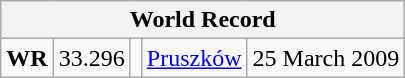<table class="wikitable">
<tr>
<th colspan=5>World Record</th>
</tr>
<tr>
<td><strong>WR</strong></td>
<td>33.296</td>
<td></td>
<td><a href='#'>Pruszków</a> </td>
<td>25 March 2009</td>
</tr>
</table>
